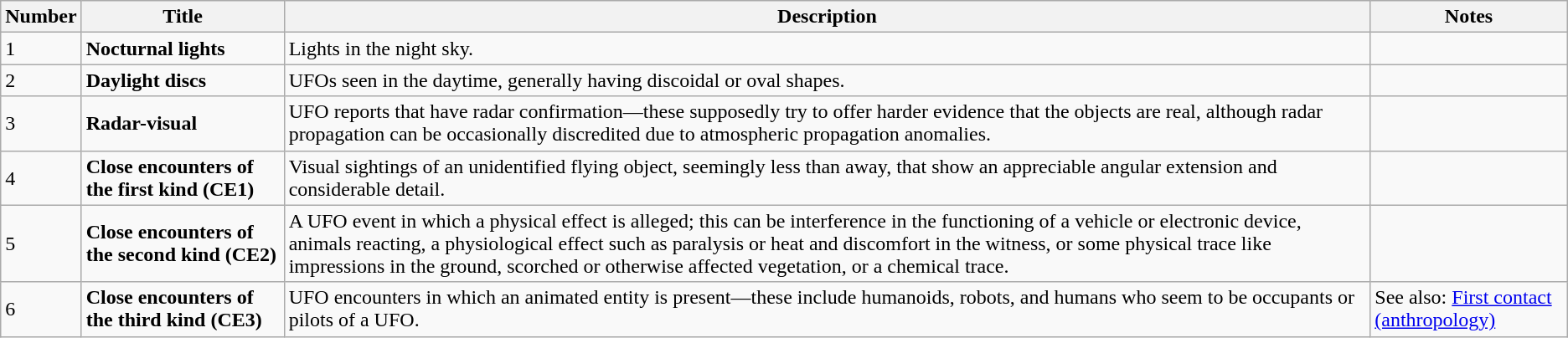<table class="wikitable">
<tr>
<th>Number</th>
<th>Title</th>
<th>Description</th>
<th>Notes</th>
</tr>
<tr>
<td>1</td>
<td><strong>Nocturnal lights</strong></td>
<td>Lights in the night sky.</td>
<td></td>
</tr>
<tr>
<td>2</td>
<td><strong>Daylight discs</strong></td>
<td>UFOs seen in the daytime, generally having discoidal or oval shapes.</td>
<td></td>
</tr>
<tr>
<td>3</td>
<td><strong>Radar-visual</strong></td>
<td>UFO reports that have radar confirmation—these supposedly try to offer harder evidence that the objects are real, although radar propagation can be occasionally discredited due to atmospheric propagation anomalies.</td>
<td></td>
</tr>
<tr>
<td>4</td>
<td><strong>Close encounters of the first kind (CE1)</strong></td>
<td>Visual sightings of an unidentified flying object, seemingly less than  away, that show an appreciable angular extension and considerable detail.</td>
<td></td>
</tr>
<tr>
<td>5</td>
<td><strong>Close encounters of the second kind (CE2)</strong></td>
<td>A UFO event in which a physical effect is alleged; this can be interference in the functioning of a vehicle or electronic device, animals reacting, a physiological effect such as paralysis or heat and discomfort in the witness, or some physical trace like impressions in the ground, scorched or otherwise affected vegetation, or a chemical trace.</td>
<td></td>
</tr>
<tr>
<td>6</td>
<td><strong>Close encounters of the third kind (CE3)</strong></td>
<td>UFO encounters in which an animated entity is present—these include humanoids, robots, and humans who seem to be occupants or pilots of a UFO.</td>
<td>See also: <a href='#'>First contact (anthropology)</a></td>
</tr>
</table>
